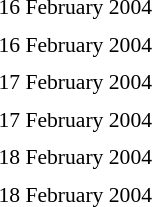<table style="font-size:90%">
<tr>
<td colspan=3>16 February 2004</td>
</tr>
<tr>
<td align=right><strong></strong></td>
<td align=center></td>
<td></td>
</tr>
<tr>
<td colspan=3>16 February 2004</td>
</tr>
<tr>
<td align=right><strong></strong></td>
<td align=center></td>
<td></td>
</tr>
<tr>
<td colspan=3>17 February 2004</td>
</tr>
<tr>
<td align=right><strong></strong></td>
<td align=center></td>
<td></td>
</tr>
<tr>
<td colspan=3>17 February 2004</td>
</tr>
<tr>
<td align=right><strong></strong></td>
<td align=center></td>
<td></td>
</tr>
<tr>
<td colspan=3>18 February 2004</td>
</tr>
<tr>
<td width=150 align=right><strong></strong></td>
<td width=100 align=center></td>
<td></td>
</tr>
<tr>
<td colspan=3>18 February 2004</td>
</tr>
<tr>
<td align=right><strong></strong></td>
<td align=center></td>
<td></td>
</tr>
</table>
